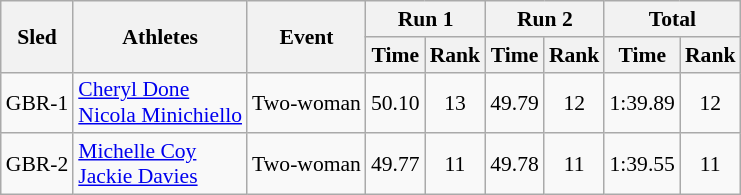<table class="wikitable" border="1" style="font-size:90%">
<tr>
<th rowspan="2">Sled</th>
<th rowspan="2">Athletes</th>
<th rowspan="2">Event</th>
<th colspan="2">Run 1</th>
<th colspan="2">Run 2</th>
<th colspan="2">Total</th>
</tr>
<tr>
<th>Time</th>
<th>Rank</th>
<th>Time</th>
<th>Rank</th>
<th>Time</th>
<th>Rank</th>
</tr>
<tr>
<td align="center">GBR-1</td>
<td><a href='#'>Cheryl Done</a><br><a href='#'>Nicola Minichiello</a></td>
<td>Two-woman</td>
<td align="center">50.10</td>
<td align="center">13</td>
<td align="center">49.79</td>
<td align="center">12</td>
<td align="center">1:39.89</td>
<td align="center">12</td>
</tr>
<tr>
<td align="center">GBR-2</td>
<td><a href='#'>Michelle Coy</a><br><a href='#'>Jackie Davies</a></td>
<td>Two-woman</td>
<td align="center">49.77</td>
<td align="center">11</td>
<td align="center">49.78</td>
<td align="center">11</td>
<td align="center">1:39.55</td>
<td align="center">11</td>
</tr>
</table>
